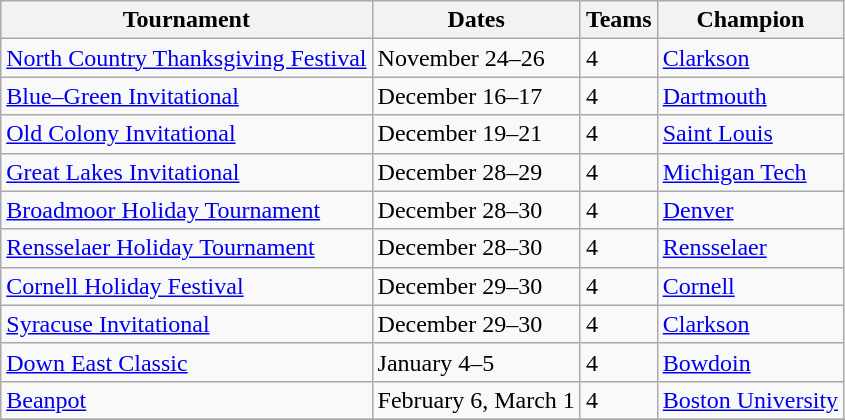<table class="wikitable">
<tr>
<th>Tournament</th>
<th>Dates</th>
<th>Teams</th>
<th>Champion</th>
</tr>
<tr>
<td><a href='#'>North Country Thanksgiving Festival</a></td>
<td>November 24–26</td>
<td>4</td>
<td><a href='#'>Clarkson</a></td>
</tr>
<tr>
<td><a href='#'>Blue–Green Invitational</a></td>
<td>December 16–17</td>
<td>4</td>
<td><a href='#'>Dartmouth</a></td>
</tr>
<tr>
<td><a href='#'>Old Colony Invitational</a></td>
<td>December 19–21</td>
<td>4</td>
<td><a href='#'>Saint Louis</a></td>
</tr>
<tr>
<td><a href='#'>Great Lakes Invitational</a></td>
<td>December 28–29</td>
<td>4</td>
<td><a href='#'>Michigan Tech</a></td>
</tr>
<tr>
<td><a href='#'>Broadmoor Holiday Tournament</a></td>
<td>December 28–30</td>
<td>4</td>
<td><a href='#'>Denver</a></td>
</tr>
<tr>
<td><a href='#'>Rensselaer Holiday Tournament</a></td>
<td>December 28–30</td>
<td>4</td>
<td><a href='#'>Rensselaer</a></td>
</tr>
<tr>
<td><a href='#'>Cornell Holiday Festival</a></td>
<td>December 29–30</td>
<td>4</td>
<td><a href='#'>Cornell</a></td>
</tr>
<tr>
<td><a href='#'>Syracuse Invitational</a></td>
<td>December 29–30</td>
<td>4</td>
<td><a href='#'>Clarkson</a></td>
</tr>
<tr>
<td><a href='#'>Down East Classic</a></td>
<td>January 4–5</td>
<td>4</td>
<td><a href='#'>Bowdoin</a></td>
</tr>
<tr>
<td><a href='#'>Beanpot</a></td>
<td>February 6, March 1</td>
<td>4</td>
<td><a href='#'>Boston University</a></td>
</tr>
<tr>
</tr>
</table>
